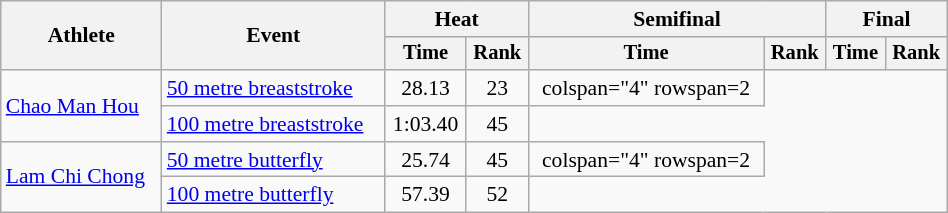<table class="wikitable" style="text-align:center; font-size:90%; width:50%;">
<tr>
<th rowspan="2">Athlete</th>
<th rowspan="2">Event</th>
<th colspan="2">Heat</th>
<th colspan="2">Semifinal</th>
<th colspan="2">Final</th>
</tr>
<tr style="font-size:95%">
<th>Time</th>
<th>Rank</th>
<th>Time</th>
<th>Rank</th>
<th>Time</th>
<th>Rank</th>
</tr>
<tr align=center>
<td align=left rowspan=2><a href='#'>Chao Man Hou</a></td>
<td align=left><a href='#'>50 metre breaststroke</a></td>
<td>28.13</td>
<td>23</td>
<td>colspan="4" rowspan=2 </td>
</tr>
<tr align=center>
<td align=left><a href='#'>100 metre breaststroke</a></td>
<td>1:03.40</td>
<td>45</td>
</tr>
<tr align=center>
<td align=left rowspan="2"><a href='#'>Lam Chi Chong</a></td>
<td align=left><a href='#'>50 metre butterfly</a></td>
<td>25.74</td>
<td>45</td>
<td>colspan="4" rowspan=2 </td>
</tr>
<tr align=center>
<td align=left><a href='#'>100 metre butterfly</a></td>
<td>57.39</td>
<td>52</td>
</tr>
</table>
